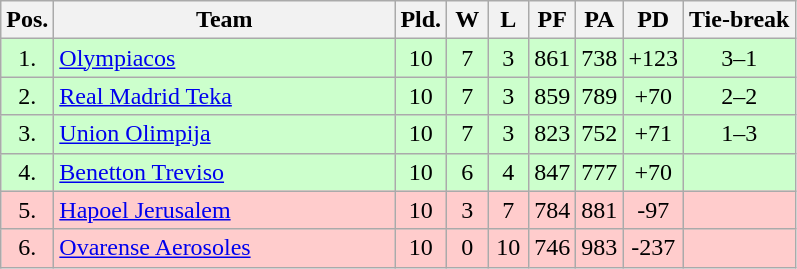<table class="wikitable" style="text-align:center">
<tr>
<th width=15>Pos.</th>
<th width=220>Team</th>
<th width=20>Pld.</th>
<th width=20>W</th>
<th width=20>L</th>
<th width=20>PF</th>
<th width=20>PA</th>
<th width=20>PD</th>
<th>Tie-break</th>
</tr>
<tr style="background: #ccffcc;">
<td>1.</td>
<td align=left> <a href='#'>Olympiacos</a></td>
<td>10</td>
<td>7</td>
<td>3</td>
<td>861</td>
<td>738</td>
<td>+123</td>
<td>3–1</td>
</tr>
<tr style="background: #ccffcc;">
<td>2.</td>
<td align=left> <a href='#'>Real Madrid Teka</a></td>
<td>10</td>
<td>7</td>
<td>3</td>
<td>859</td>
<td>789</td>
<td>+70</td>
<td>2–2</td>
</tr>
<tr style="background: #ccffcc;">
<td>3.</td>
<td align=left> <a href='#'>Union Olimpija</a></td>
<td>10</td>
<td>7</td>
<td>3</td>
<td>823</td>
<td>752</td>
<td>+71</td>
<td>1–3</td>
</tr>
<tr style="background: #ccffcc;">
<td>4.</td>
<td align=left> <a href='#'>Benetton Treviso</a></td>
<td>10</td>
<td>6</td>
<td>4</td>
<td>847</td>
<td>777</td>
<td>+70</td>
<td></td>
</tr>
<tr style="background: #ffcccc;">
<td>5.</td>
<td align=left> <a href='#'>Hapoel Jerusalem</a></td>
<td>10</td>
<td>3</td>
<td>7</td>
<td>784</td>
<td>881</td>
<td>-97</td>
<td></td>
</tr>
<tr style="background: #ffcccc;">
<td>6.</td>
<td align=left> <a href='#'>Ovarense Aerosoles</a></td>
<td>10</td>
<td>0</td>
<td>10</td>
<td>746</td>
<td>983</td>
<td>-237</td>
<td></td>
</tr>
</table>
